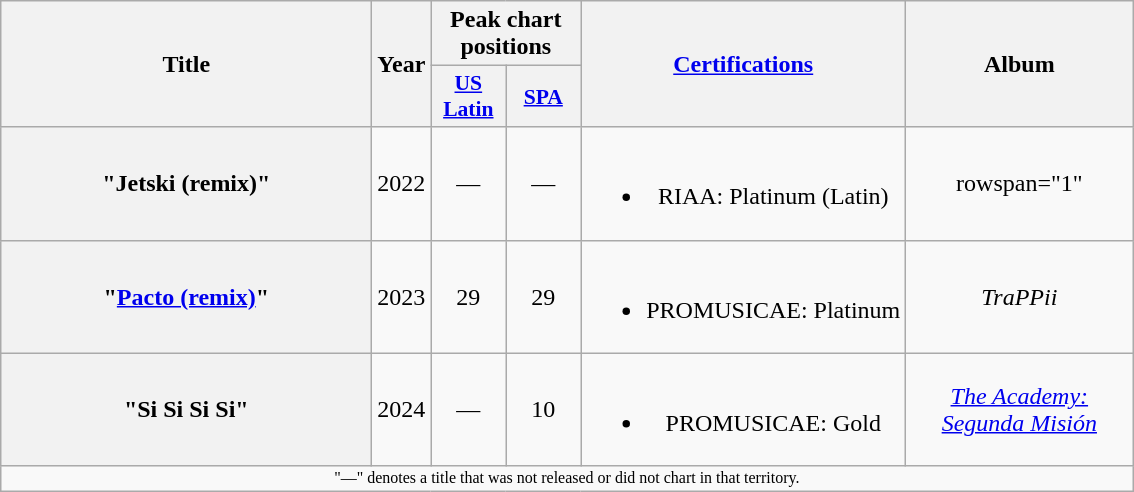<table class="wikitable plainrowheaders" style="text-align:center;">
<tr>
<th scope="col" rowspan="2" style="width:15em;">Title</th>
<th scope="col" rowspan="2" style="width:1em;">Year</th>
<th scope="col" colspan="2">Peak chart positions</th>
<th scope="col" rowspan="2"><a href='#'>Certifications</a></th>
<th scope="col" rowspan="2" style="width:9em;">Album</th>
</tr>
<tr>
<th scope="col" style="width:3em;font-size:90%;"><a href='#'>US<br>Latin</a><br></th>
<th scope="col" style="width:3em;font-size:90%;"><a href='#'>SPA</a><br></th>
</tr>
<tr>
<th scope="row">"Jetski (remix)"<br></th>
<td>2022</td>
<td>—</td>
<td>—</td>
<td><br><ul><li>RIAA: Platinum <span>(Latin)</span></li></ul></td>
<td>rowspan="1" </td>
</tr>
<tr>
<th scope="row">"<a href='#'>Pacto (remix)</a>"<br></th>
<td>2023</td>
<td>29</td>
<td>29</td>
<td><br><ul><li>PROMUSICAE: Platinum</li></ul></td>
<td><em>TraPPii</em></td>
</tr>
<tr>
<th scope="row">"Si Si Si Si"<br></th>
<td>2024</td>
<td>—</td>
<td>10</td>
<td><br><ul><li>PROMUSICAE: Gold</li></ul></td>
<td><em><a href='#'>The Academy: Segunda Misión</a></em></td>
</tr>
<tr>
<td colspan="14" style="font-size:8pt;">"—" denotes a title that was not released or did not chart in that territory.</td>
</tr>
</table>
